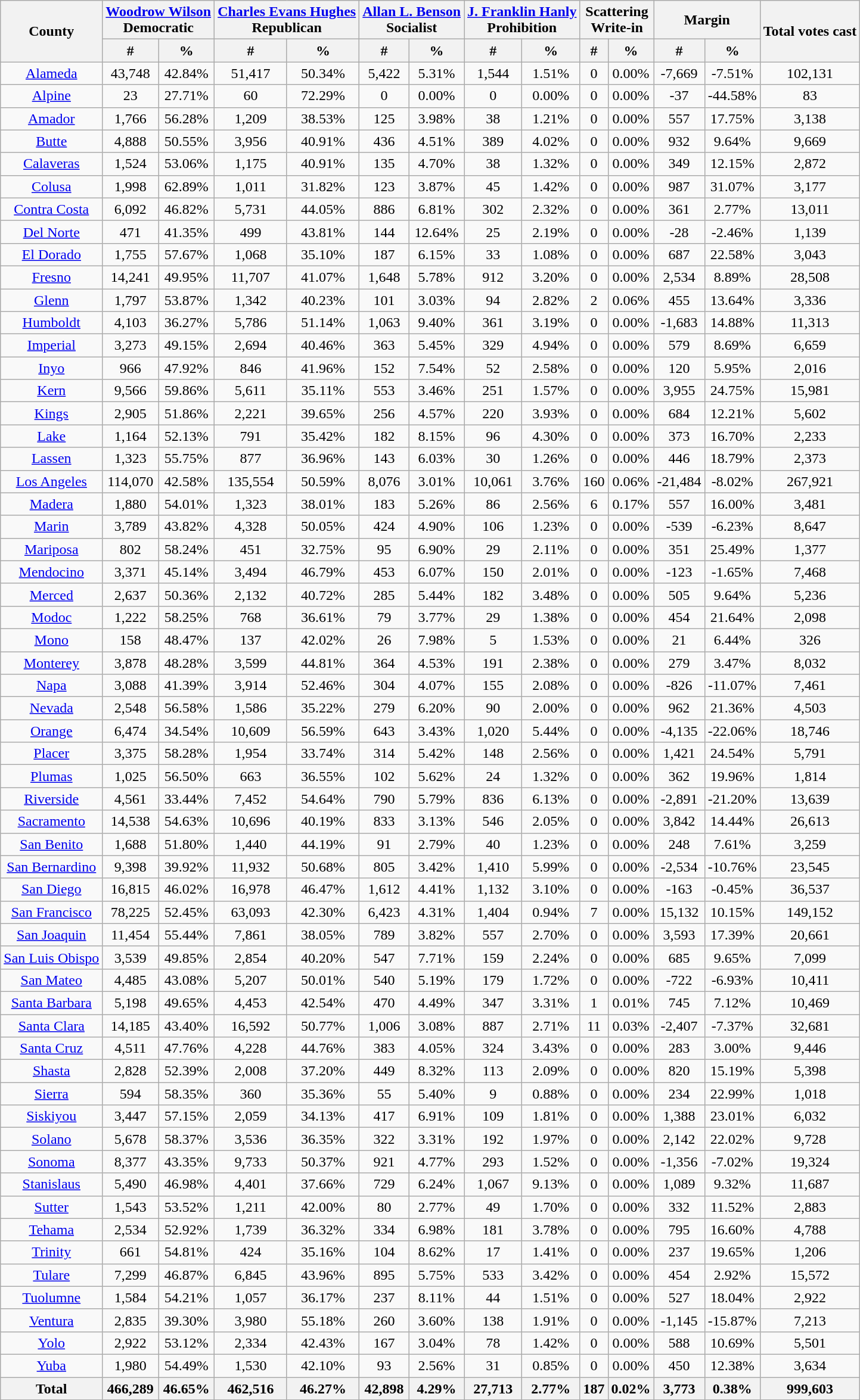<table class="wikitable sortable" style="text-align:center">
<tr>
<th rowspan="2">County</th>
<th style="text-align:center;" colspan="2"><a href='#'>Woodrow Wilson</a><br>Democratic</th>
<th style="text-align:center;" colspan="2"><a href='#'>Charles Evans Hughes</a><br>Republican</th>
<th style="text-align:center;" colspan="2"><a href='#'>Allan L. Benson</a><br>Socialist</th>
<th style="text-align:center;" colspan="2"><a href='#'>J. Franklin Hanly</a><br>Prohibition</th>
<th style="text-align:center;" colspan="2">Scattering<br>Write-in</th>
<th style="text-align:center;" colspan="2">Margin</th>
<th style="text-align:center;" rowspan="2">Total votes cast</th>
</tr>
<tr>
<th style="text-align:center;" data-sort-type="number">#</th>
<th style="text-align:center;" data-sort-type="number">%</th>
<th style="text-align:center;" data-sort-type="number">#</th>
<th style="text-align:center;" data-sort-type="number">%</th>
<th style="text-align:center;" data-sort-type="number">#</th>
<th style="text-align:center;" data-sort-type="number">%</th>
<th style="text-align:center;" data-sort-type="number">#</th>
<th style="text-align:center;" data-sort-type="number">%</th>
<th style="text-align:center;" data-sort-type="number">#</th>
<th style="text-align:center;" data-sort-type="number">%</th>
<th style="text-align:center;" data-sort-type="number">#</th>
<th style="text-align:center;" data-sort-type="number">%</th>
</tr>
<tr style="text-align:center;">
<td><a href='#'>Alameda</a></td>
<td>43,748</td>
<td>42.84%</td>
<td>51,417</td>
<td>50.34%</td>
<td>5,422</td>
<td>5.31%</td>
<td>1,544</td>
<td>1.51%</td>
<td>0</td>
<td>0.00%</td>
<td>-7,669</td>
<td>-7.51%</td>
<td>102,131</td>
</tr>
<tr style="text-align:center;">
<td><a href='#'>Alpine</a></td>
<td>23</td>
<td>27.71%</td>
<td>60</td>
<td>72.29%</td>
<td>0</td>
<td>0.00%</td>
<td>0</td>
<td>0.00%</td>
<td>0</td>
<td>0.00%</td>
<td>-37</td>
<td>-44.58%</td>
<td>83</td>
</tr>
<tr style="text-align:center;">
<td><a href='#'>Amador</a></td>
<td>1,766</td>
<td>56.28%</td>
<td>1,209</td>
<td>38.53%</td>
<td>125</td>
<td>3.98%</td>
<td>38</td>
<td>1.21%</td>
<td>0</td>
<td>0.00%</td>
<td>557</td>
<td>17.75%</td>
<td>3,138</td>
</tr>
<tr style="text-align:center;">
<td><a href='#'>Butte</a></td>
<td>4,888</td>
<td>50.55%</td>
<td>3,956</td>
<td>40.91%</td>
<td>436</td>
<td>4.51%</td>
<td>389</td>
<td>4.02%</td>
<td>0</td>
<td>0.00%</td>
<td>932</td>
<td>9.64%</td>
<td>9,669</td>
</tr>
<tr style="text-align:center;">
<td><a href='#'>Calaveras</a></td>
<td>1,524</td>
<td>53.06%</td>
<td>1,175</td>
<td>40.91%</td>
<td>135</td>
<td>4.70%</td>
<td>38</td>
<td>1.32%</td>
<td>0</td>
<td>0.00%</td>
<td>349</td>
<td>12.15%</td>
<td>2,872</td>
</tr>
<tr style="text-align:center;">
<td><a href='#'>Colusa</a></td>
<td>1,998</td>
<td>62.89%</td>
<td>1,011</td>
<td>31.82%</td>
<td>123</td>
<td>3.87%</td>
<td>45</td>
<td>1.42%</td>
<td>0</td>
<td>0.00%</td>
<td>987</td>
<td>31.07%</td>
<td>3,177</td>
</tr>
<tr style="text-align:center;">
<td><a href='#'>Contra Costa</a></td>
<td>6,092</td>
<td>46.82%</td>
<td>5,731</td>
<td>44.05%</td>
<td>886</td>
<td>6.81%</td>
<td>302</td>
<td>2.32%</td>
<td>0</td>
<td>0.00%</td>
<td>361</td>
<td>2.77%</td>
<td>13,011</td>
</tr>
<tr style="text-align:center;">
<td><a href='#'>Del Norte</a></td>
<td>471</td>
<td>41.35%</td>
<td>499</td>
<td>43.81%</td>
<td>144</td>
<td>12.64%</td>
<td>25</td>
<td>2.19%</td>
<td>0</td>
<td>0.00%</td>
<td>-28</td>
<td>-2.46%</td>
<td>1,139</td>
</tr>
<tr style="text-align:center;">
<td><a href='#'>El Dorado</a></td>
<td>1,755</td>
<td>57.67%</td>
<td>1,068</td>
<td>35.10%</td>
<td>187</td>
<td>6.15%</td>
<td>33</td>
<td>1.08%</td>
<td>0</td>
<td>0.00%</td>
<td>687</td>
<td>22.58%</td>
<td>3,043</td>
</tr>
<tr style="text-align:center;">
<td><a href='#'>Fresno</a></td>
<td>14,241</td>
<td>49.95%</td>
<td>11,707</td>
<td>41.07%</td>
<td>1,648</td>
<td>5.78%</td>
<td>912</td>
<td>3.20%</td>
<td>0</td>
<td>0.00%</td>
<td>2,534</td>
<td>8.89%</td>
<td>28,508</td>
</tr>
<tr style="text-align:center;">
<td><a href='#'>Glenn</a></td>
<td>1,797</td>
<td>53.87%</td>
<td>1,342</td>
<td>40.23%</td>
<td>101</td>
<td>3.03%</td>
<td>94</td>
<td>2.82%</td>
<td>2</td>
<td>0.06%</td>
<td>455</td>
<td>13.64%</td>
<td>3,336</td>
</tr>
<tr style="text-align:center;">
<td><a href='#'>Humboldt</a></td>
<td>4,103</td>
<td>36.27%</td>
<td>5,786</td>
<td>51.14%</td>
<td>1,063</td>
<td>9.40%</td>
<td>361</td>
<td>3.19%</td>
<td>0</td>
<td>0.00%</td>
<td>-1,683</td>
<td>14.88%</td>
<td>11,313</td>
</tr>
<tr style="text-align:center;">
<td><a href='#'>Imperial</a></td>
<td>3,273</td>
<td>49.15%</td>
<td>2,694</td>
<td>40.46%</td>
<td>363</td>
<td>5.45%</td>
<td>329</td>
<td>4.94%</td>
<td>0</td>
<td>0.00%</td>
<td>579</td>
<td>8.69%</td>
<td>6,659</td>
</tr>
<tr style="text-align:center;">
<td><a href='#'>Inyo</a></td>
<td>966</td>
<td>47.92%</td>
<td>846</td>
<td>41.96%</td>
<td>152</td>
<td>7.54%</td>
<td>52</td>
<td>2.58%</td>
<td>0</td>
<td>0.00%</td>
<td>120</td>
<td>5.95%</td>
<td>2,016</td>
</tr>
<tr style="text-align:center;">
<td><a href='#'>Kern</a></td>
<td>9,566</td>
<td>59.86%</td>
<td>5,611</td>
<td>35.11%</td>
<td>553</td>
<td>3.46%</td>
<td>251</td>
<td>1.57%</td>
<td>0</td>
<td>0.00%</td>
<td>3,955</td>
<td>24.75%</td>
<td>15,981</td>
</tr>
<tr style="text-align:center;">
<td><a href='#'>Kings</a></td>
<td>2,905</td>
<td>51.86%</td>
<td>2,221</td>
<td>39.65%</td>
<td>256</td>
<td>4.57%</td>
<td>220</td>
<td>3.93%</td>
<td>0</td>
<td>0.00%</td>
<td>684</td>
<td>12.21%</td>
<td>5,602</td>
</tr>
<tr style="text-align:center;">
<td><a href='#'>Lake</a></td>
<td>1,164</td>
<td>52.13%</td>
<td>791</td>
<td>35.42%</td>
<td>182</td>
<td>8.15%</td>
<td>96</td>
<td>4.30%</td>
<td>0</td>
<td>0.00%</td>
<td>373</td>
<td>16.70%</td>
<td>2,233</td>
</tr>
<tr style="text-align:center;">
<td><a href='#'>Lassen</a></td>
<td>1,323</td>
<td>55.75%</td>
<td>877</td>
<td>36.96%</td>
<td>143</td>
<td>6.03%</td>
<td>30</td>
<td>1.26%</td>
<td>0</td>
<td>0.00%</td>
<td>446</td>
<td>18.79%</td>
<td>2,373</td>
</tr>
<tr style="text-align:center;">
<td><a href='#'>Los Angeles</a></td>
<td>114,070</td>
<td>42.58%</td>
<td>135,554</td>
<td>50.59%</td>
<td>8,076</td>
<td>3.01%</td>
<td>10,061</td>
<td>3.76%</td>
<td>160</td>
<td>0.06%</td>
<td>-21,484</td>
<td>-8.02%</td>
<td>267,921</td>
</tr>
<tr style="text-align:center;">
<td><a href='#'>Madera</a></td>
<td>1,880</td>
<td>54.01%</td>
<td>1,323</td>
<td>38.01%</td>
<td>183</td>
<td>5.26%</td>
<td>86</td>
<td>2.56%</td>
<td>6</td>
<td>0.17%</td>
<td>557</td>
<td>16.00%</td>
<td>3,481</td>
</tr>
<tr style="text-align:center;">
<td><a href='#'>Marin</a></td>
<td>3,789</td>
<td>43.82%</td>
<td>4,328</td>
<td>50.05%</td>
<td>424</td>
<td>4.90%</td>
<td>106</td>
<td>1.23%</td>
<td>0</td>
<td>0.00%</td>
<td>-539</td>
<td>-6.23%</td>
<td>8,647</td>
</tr>
<tr style="text-align:center;">
<td><a href='#'>Mariposa</a></td>
<td>802</td>
<td>58.24%</td>
<td>451</td>
<td>32.75%</td>
<td>95</td>
<td>6.90%</td>
<td>29</td>
<td>2.11%</td>
<td>0</td>
<td>0.00%</td>
<td>351</td>
<td>25.49%</td>
<td>1,377</td>
</tr>
<tr style="text-align:center;">
<td><a href='#'>Mendocino</a></td>
<td>3,371</td>
<td>45.14%</td>
<td>3,494</td>
<td>46.79%</td>
<td>453</td>
<td>6.07%</td>
<td>150</td>
<td>2.01%</td>
<td>0</td>
<td>0.00%</td>
<td>-123</td>
<td>-1.65%</td>
<td>7,468</td>
</tr>
<tr style="text-align:center;">
<td><a href='#'>Merced</a></td>
<td>2,637</td>
<td>50.36%</td>
<td>2,132</td>
<td>40.72%</td>
<td>285</td>
<td>5.44%</td>
<td>182</td>
<td>3.48%</td>
<td>0</td>
<td>0.00%</td>
<td>505</td>
<td>9.64%</td>
<td>5,236</td>
</tr>
<tr style="text-align:center;">
<td><a href='#'>Modoc</a></td>
<td>1,222</td>
<td>58.25%</td>
<td>768</td>
<td>36.61%</td>
<td>79</td>
<td>3.77%</td>
<td>29</td>
<td>1.38%</td>
<td>0</td>
<td>0.00%</td>
<td>454</td>
<td>21.64%</td>
<td>2,098</td>
</tr>
<tr style="text-align:center;">
<td><a href='#'>Mono</a></td>
<td>158</td>
<td>48.47%</td>
<td>137</td>
<td>42.02%</td>
<td>26</td>
<td>7.98%</td>
<td>5</td>
<td>1.53%</td>
<td>0</td>
<td>0.00%</td>
<td>21</td>
<td>6.44%</td>
<td>326</td>
</tr>
<tr style="text-align:center;">
<td><a href='#'>Monterey</a></td>
<td>3,878</td>
<td>48.28%</td>
<td>3,599</td>
<td>44.81%</td>
<td>364</td>
<td>4.53%</td>
<td>191</td>
<td>2.38%</td>
<td>0</td>
<td>0.00%</td>
<td>279</td>
<td>3.47%</td>
<td>8,032</td>
</tr>
<tr style="text-align:center;">
<td><a href='#'>Napa</a></td>
<td>3,088</td>
<td>41.39%</td>
<td>3,914</td>
<td>52.46%</td>
<td>304</td>
<td>4.07%</td>
<td>155</td>
<td>2.08%</td>
<td>0</td>
<td>0.00%</td>
<td>-826</td>
<td>-11.07%</td>
<td>7,461</td>
</tr>
<tr style="text-align:center;">
<td><a href='#'>Nevada</a></td>
<td>2,548</td>
<td>56.58%</td>
<td>1,586</td>
<td>35.22%</td>
<td>279</td>
<td>6.20%</td>
<td>90</td>
<td>2.00%</td>
<td>0</td>
<td>0.00%</td>
<td>962</td>
<td>21.36%</td>
<td>4,503</td>
</tr>
<tr style="text-align:center;">
<td><a href='#'>Orange</a></td>
<td>6,474</td>
<td>34.54%</td>
<td>10,609</td>
<td>56.59%</td>
<td>643</td>
<td>3.43%</td>
<td>1,020</td>
<td>5.44%</td>
<td>0</td>
<td>0.00%</td>
<td>-4,135</td>
<td>-22.06%</td>
<td>18,746</td>
</tr>
<tr style="text-align:center;">
<td><a href='#'>Placer</a></td>
<td>3,375</td>
<td>58.28%</td>
<td>1,954</td>
<td>33.74%</td>
<td>314</td>
<td>5.42%</td>
<td>148</td>
<td>2.56%</td>
<td>0</td>
<td>0.00%</td>
<td>1,421</td>
<td>24.54%</td>
<td>5,791</td>
</tr>
<tr style="text-align:center;">
<td><a href='#'>Plumas</a></td>
<td>1,025</td>
<td>56.50%</td>
<td>663</td>
<td>36.55%</td>
<td>102</td>
<td>5.62%</td>
<td>24</td>
<td>1.32%</td>
<td>0</td>
<td>0.00%</td>
<td>362</td>
<td>19.96%</td>
<td>1,814</td>
</tr>
<tr style="text-align:center;">
<td><a href='#'>Riverside</a></td>
<td>4,561</td>
<td>33.44%</td>
<td>7,452</td>
<td>54.64%</td>
<td>790</td>
<td>5.79%</td>
<td>836</td>
<td>6.13%</td>
<td>0</td>
<td>0.00%</td>
<td>-2,891</td>
<td>-21.20%</td>
<td>13,639</td>
</tr>
<tr style="text-align:center;">
<td><a href='#'>Sacramento</a></td>
<td>14,538</td>
<td>54.63%</td>
<td>10,696</td>
<td>40.19%</td>
<td>833</td>
<td>3.13%</td>
<td>546</td>
<td>2.05%</td>
<td>0</td>
<td>0.00%</td>
<td>3,842</td>
<td>14.44%</td>
<td>26,613</td>
</tr>
<tr style="text-align:center;">
<td><a href='#'>San Benito</a></td>
<td>1,688</td>
<td>51.80%</td>
<td>1,440</td>
<td>44.19%</td>
<td>91</td>
<td>2.79%</td>
<td>40</td>
<td>1.23%</td>
<td>0</td>
<td>0.00%</td>
<td>248</td>
<td>7.61%</td>
<td>3,259</td>
</tr>
<tr style="text-align:center;">
<td><a href='#'>San Bernardino</a></td>
<td>9,398</td>
<td>39.92%</td>
<td>11,932</td>
<td>50.68%</td>
<td>805</td>
<td>3.42%</td>
<td>1,410</td>
<td>5.99%</td>
<td>0</td>
<td>0.00%</td>
<td>-2,534</td>
<td>-10.76%</td>
<td>23,545</td>
</tr>
<tr style="text-align:center;">
<td><a href='#'>San Diego</a></td>
<td>16,815</td>
<td>46.02%</td>
<td>16,978</td>
<td>46.47%</td>
<td>1,612</td>
<td>4.41%</td>
<td>1,132</td>
<td>3.10%</td>
<td>0</td>
<td>0.00%</td>
<td>-163</td>
<td>-0.45%</td>
<td>36,537</td>
</tr>
<tr style="text-align:center;">
<td><a href='#'>San Francisco</a></td>
<td>78,225</td>
<td>52.45%</td>
<td>63,093</td>
<td>42.30%</td>
<td>6,423</td>
<td>4.31%</td>
<td>1,404</td>
<td>0.94%</td>
<td>7</td>
<td>0.00%</td>
<td>15,132</td>
<td>10.15%</td>
<td>149,152</td>
</tr>
<tr style="text-align:center;">
<td><a href='#'>San Joaquin</a></td>
<td>11,454</td>
<td>55.44%</td>
<td>7,861</td>
<td>38.05%</td>
<td>789</td>
<td>3.82%</td>
<td>557</td>
<td>2.70%</td>
<td>0</td>
<td>0.00%</td>
<td>3,593</td>
<td>17.39%</td>
<td>20,661</td>
</tr>
<tr style="text-align:center;">
<td><a href='#'>San Luis Obispo</a></td>
<td>3,539</td>
<td>49.85%</td>
<td>2,854</td>
<td>40.20%</td>
<td>547</td>
<td>7.71%</td>
<td>159</td>
<td>2.24%</td>
<td>0</td>
<td>0.00%</td>
<td>685</td>
<td>9.65%</td>
<td>7,099</td>
</tr>
<tr style="text-align:center;">
<td><a href='#'>San Mateo</a></td>
<td>4,485</td>
<td>43.08%</td>
<td>5,207</td>
<td>50.01%</td>
<td>540</td>
<td>5.19%</td>
<td>179</td>
<td>1.72%</td>
<td>0</td>
<td>0.00%</td>
<td>-722</td>
<td>-6.93%</td>
<td>10,411</td>
</tr>
<tr style="text-align:center;">
<td><a href='#'>Santa Barbara</a></td>
<td>5,198</td>
<td>49.65%</td>
<td>4,453</td>
<td>42.54%</td>
<td>470</td>
<td>4.49%</td>
<td>347</td>
<td>3.31%</td>
<td>1</td>
<td>0.01%</td>
<td>745</td>
<td>7.12%</td>
<td>10,469</td>
</tr>
<tr style="text-align:center;">
<td><a href='#'>Santa Clara</a></td>
<td>14,185</td>
<td>43.40%</td>
<td>16,592</td>
<td>50.77%</td>
<td>1,006</td>
<td>3.08%</td>
<td>887</td>
<td>2.71%</td>
<td>11</td>
<td>0.03%</td>
<td>-2,407</td>
<td>-7.37%</td>
<td>32,681</td>
</tr>
<tr style="text-align:center;">
<td><a href='#'>Santa Cruz</a></td>
<td>4,511</td>
<td>47.76%</td>
<td>4,228</td>
<td>44.76%</td>
<td>383</td>
<td>4.05%</td>
<td>324</td>
<td>3.43%</td>
<td>0</td>
<td>0.00%</td>
<td>283</td>
<td>3.00%</td>
<td>9,446</td>
</tr>
<tr style="text-align:center;">
<td><a href='#'>Shasta</a></td>
<td>2,828</td>
<td>52.39%</td>
<td>2,008</td>
<td>37.20%</td>
<td>449</td>
<td>8.32%</td>
<td>113</td>
<td>2.09%</td>
<td>0</td>
<td>0.00%</td>
<td>820</td>
<td>15.19%</td>
<td>5,398</td>
</tr>
<tr style="text-align:center;">
<td><a href='#'>Sierra</a></td>
<td>594</td>
<td>58.35%</td>
<td>360</td>
<td>35.36%</td>
<td>55</td>
<td>5.40%</td>
<td>9</td>
<td>0.88%</td>
<td>0</td>
<td>0.00%</td>
<td>234</td>
<td>22.99%</td>
<td>1,018</td>
</tr>
<tr style="text-align:center;">
<td><a href='#'>Siskiyou</a></td>
<td>3,447</td>
<td>57.15%</td>
<td>2,059</td>
<td>34.13%</td>
<td>417</td>
<td>6.91%</td>
<td>109</td>
<td>1.81%</td>
<td>0</td>
<td>0.00%</td>
<td>1,388</td>
<td>23.01%</td>
<td>6,032</td>
</tr>
<tr style="text-align:center;">
<td><a href='#'>Solano</a></td>
<td>5,678</td>
<td>58.37%</td>
<td>3,536</td>
<td>36.35%</td>
<td>322</td>
<td>3.31%</td>
<td>192</td>
<td>1.97%</td>
<td>0</td>
<td>0.00%</td>
<td>2,142</td>
<td>22.02%</td>
<td>9,728</td>
</tr>
<tr style="text-align:center;">
<td><a href='#'>Sonoma</a></td>
<td>8,377</td>
<td>43.35%</td>
<td>9,733</td>
<td>50.37%</td>
<td>921</td>
<td>4.77%</td>
<td>293</td>
<td>1.52%</td>
<td>0</td>
<td>0.00%</td>
<td>-1,356</td>
<td>-7.02%</td>
<td>19,324</td>
</tr>
<tr style="text-align:center;">
<td><a href='#'>Stanislaus</a></td>
<td>5,490</td>
<td>46.98%</td>
<td>4,401</td>
<td>37.66%</td>
<td>729</td>
<td>6.24%</td>
<td>1,067</td>
<td>9.13%</td>
<td>0</td>
<td>0.00%</td>
<td>1,089</td>
<td>9.32%</td>
<td>11,687</td>
</tr>
<tr style="text-align:center;">
<td><a href='#'>Sutter</a></td>
<td>1,543</td>
<td>53.52%</td>
<td>1,211</td>
<td>42.00%</td>
<td>80</td>
<td>2.77%</td>
<td>49</td>
<td>1.70%</td>
<td>0</td>
<td>0.00%</td>
<td>332</td>
<td>11.52%</td>
<td>2,883</td>
</tr>
<tr style="text-align:center;">
<td><a href='#'>Tehama</a></td>
<td>2,534</td>
<td>52.92%</td>
<td>1,739</td>
<td>36.32%</td>
<td>334</td>
<td>6.98%</td>
<td>181</td>
<td>3.78%</td>
<td>0</td>
<td>0.00%</td>
<td>795</td>
<td>16.60%</td>
<td>4,788</td>
</tr>
<tr style="text-align:center;">
<td><a href='#'>Trinity</a></td>
<td>661</td>
<td>54.81%</td>
<td>424</td>
<td>35.16%</td>
<td>104</td>
<td>8.62%</td>
<td>17</td>
<td>1.41%</td>
<td>0</td>
<td>0.00%</td>
<td>237</td>
<td>19.65%</td>
<td>1,206</td>
</tr>
<tr style="text-align:center;">
<td><a href='#'>Tulare</a></td>
<td>7,299</td>
<td>46.87%</td>
<td>6,845</td>
<td>43.96%</td>
<td>895</td>
<td>5.75%</td>
<td>533</td>
<td>3.42%</td>
<td>0</td>
<td>0.00%</td>
<td>454</td>
<td>2.92%</td>
<td>15,572</td>
</tr>
<tr style="text-align:center;">
<td><a href='#'>Tuolumne</a></td>
<td>1,584</td>
<td>54.21%</td>
<td>1,057</td>
<td>36.17%</td>
<td>237</td>
<td>8.11%</td>
<td>44</td>
<td>1.51%</td>
<td>0</td>
<td>0.00%</td>
<td>527</td>
<td>18.04%</td>
<td>2,922</td>
</tr>
<tr style="text-align:center;">
<td><a href='#'>Ventura</a></td>
<td>2,835</td>
<td>39.30%</td>
<td>3,980</td>
<td>55.18%</td>
<td>260</td>
<td>3.60%</td>
<td>138</td>
<td>1.91%</td>
<td>0</td>
<td>0.00%</td>
<td>-1,145</td>
<td>-15.87%</td>
<td>7,213</td>
</tr>
<tr style="text-align:center;">
<td><a href='#'>Yolo</a></td>
<td>2,922</td>
<td>53.12%</td>
<td>2,334</td>
<td>42.43%</td>
<td>167</td>
<td>3.04%</td>
<td>78</td>
<td>1.42%</td>
<td>0</td>
<td>0.00%</td>
<td>588</td>
<td>10.69%</td>
<td>5,501</td>
</tr>
<tr style="text-align:center;">
<td><a href='#'>Yuba</a></td>
<td>1,980</td>
<td>54.49%</td>
<td>1,530</td>
<td>42.10%</td>
<td>93</td>
<td>2.56%</td>
<td>31</td>
<td>0.85%</td>
<td>0</td>
<td>0.00%</td>
<td>450</td>
<td>12.38%</td>
<td>3,634</td>
</tr>
<tr style="text-align:center;">
<th>Total</th>
<th>466,289</th>
<th>46.65%</th>
<th>462,516</th>
<th>46.27%</th>
<th>42,898</th>
<th>4.29%</th>
<th>27,713</th>
<th>2.77%</th>
<th>187</th>
<th>0.02%</th>
<th>3,773</th>
<th>0.38%</th>
<th>999,603</th>
</tr>
</table>
